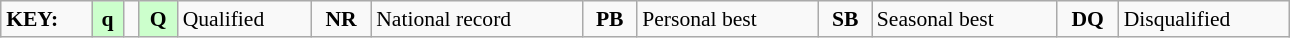<table class="wikitable" style="margin:0.5em auto; font-size:90%;position:relative;" width=68%>
<tr>
<td><strong>KEY:</strong></td>
<td bgcolor=ccffcc align=center><strong>q</strong></td>
<td></td>
<td bgcolor=ccffcc align=center><strong>Q</strong></td>
<td>Qualified</td>
<td align=center><strong>NR</strong></td>
<td>National record</td>
<td align=center><strong>PB</strong></td>
<td>Personal best</td>
<td align=center><strong>SB</strong></td>
<td>Seasonal best</td>
<td align=center><strong>DQ</strong></td>
<td>Disqualified</td>
</tr>
</table>
